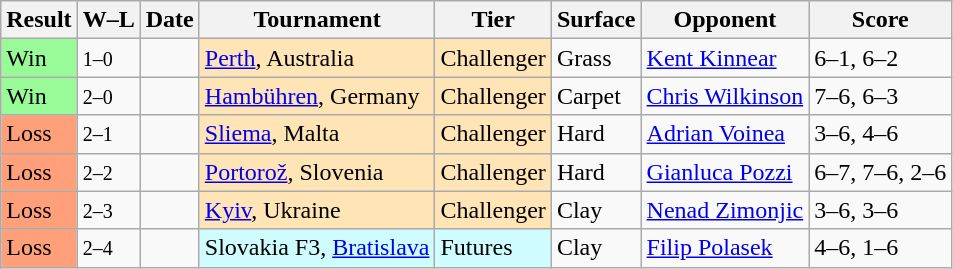<table class="sortable wikitable">
<tr>
<th>Result</th>
<th class="unsortable">W–L</th>
<th>Date</th>
<th>Tournament</th>
<th>Tier</th>
<th>Surface</th>
<th>Opponent</th>
<th class="unsortable">Score</th>
</tr>
<tr>
<td style="background:#98fb98;">Win</td>
<td><small>1–0</small></td>
<td></td>
<td style="background:moccasin;"><a href='#'>Perth</a>, Australia</td>
<td style="background:moccasin;">Challenger</td>
<td>Grass</td>
<td> <a href='#'>Kent Kinnear</a></td>
<td>6–1, 6–2</td>
</tr>
<tr>
<td style="background:#98fb98;">Win</td>
<td><small>2–0</small></td>
<td></td>
<td style="background:moccasin;"><a href='#'>Hambühren</a>, Germany</td>
<td style="background:moccasin;">Challenger</td>
<td>Carpet</td>
<td> <a href='#'>Chris Wilkinson</a></td>
<td>7–6, 6–3</td>
</tr>
<tr>
<td style="background:#ffa07a;">Loss</td>
<td><small>2–1</small></td>
<td></td>
<td style="background:moccasin;"><a href='#'>Sliema</a>, Malta</td>
<td style="background:moccasin;">Challenger</td>
<td>Hard</td>
<td> <a href='#'>Adrian Voinea</a></td>
<td>3–6, 4–6</td>
</tr>
<tr>
<td style="background:#ffa07a;">Loss</td>
<td><small>2–2</small></td>
<td></td>
<td style="background:moccasin;"><a href='#'>Portorož</a>, Slovenia</td>
<td style="background:moccasin;">Challenger</td>
<td>Hard</td>
<td> <a href='#'>Gianluca Pozzi</a></td>
<td>6–7, 7–6, 2–6</td>
</tr>
<tr>
<td style="background:#ffa07a;">Loss</td>
<td><small>2–3</small></td>
<td></td>
<td style="background:moccasin;"><a href='#'>Kyiv</a>, Ukraine</td>
<td style="background:moccasin;">Challenger</td>
<td>Clay</td>
<td> <a href='#'>Nenad Zimonjic</a></td>
<td>3–6, 3–6</td>
</tr>
<tr>
<td style="background:#ffa07a;">Loss</td>
<td><small>2–4</small></td>
<td></td>
<td style="background:#cffcff;">Slovakia F3, <a href='#'>Bratislava</a></td>
<td style="background:#cffcff;">Futures</td>
<td>Clay</td>
<td> <a href='#'>Filip Polasek</a></td>
<td>4–6, 1–6</td>
</tr>
</table>
